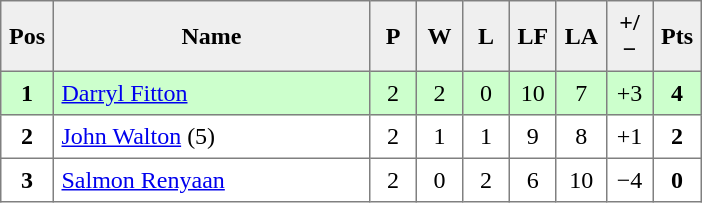<table style=border-collapse:collapse border=1 cellspacing=0 cellpadding=5>
<tr align=center bgcolor=#efefef>
<th width=20>Pos</th>
<th width=200>Name</th>
<th width=20>P</th>
<th width=20>W</th>
<th width=20>L</th>
<th width=20>LF</th>
<th width=20>LA</th>
<th width=20>+/−</th>
<th width=20>Pts</th>
</tr>
<tr align=center style="background: #ccffcc;">
<td><strong>1</strong></td>
<td align="left"> <a href='#'>Darryl Fitton</a></td>
<td>2</td>
<td>2</td>
<td>0</td>
<td>10</td>
<td>7</td>
<td>+3</td>
<td><strong>4</strong></td>
</tr>
<tr align=center>
<td><strong>2</strong></td>
<td align="left"> <a href='#'>John Walton</a> (5)</td>
<td>2</td>
<td>1</td>
<td>1</td>
<td>9</td>
<td>8</td>
<td>+1</td>
<td><strong>2</strong></td>
</tr>
<tr align=center>
<td><strong>3</strong></td>
<td align="left"> <a href='#'>Salmon Renyaan</a></td>
<td>2</td>
<td>0</td>
<td>2</td>
<td>6</td>
<td>10</td>
<td>−4</td>
<td><strong>0</strong></td>
</tr>
</table>
